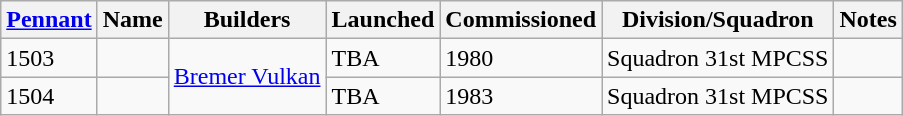<table class="wikitable plainrowheaders">
<tr>
<th scope="col"><a href='#'>Pennant</a></th>
<th scope="col">Name</th>
<th scope="col">Builders</th>
<th scope="col">Launched</th>
<th scope="col">Commissioned</th>
<th scope="col">Division/Squadron</th>
<th scope="col">Notes</th>
</tr>
<tr>
<td scope="row">1503</td>
<td></td>
<td rowspan=2" align="center"><a href='#'>Bremer Vulkan</a></td>
<td>TBA</td>
<td>1980</td>
<td>Squadron 31st MPCSS</td>
<td></td>
</tr>
<tr>
<td scope="row">1504</td>
<td></td>
<td>TBA</td>
<td>1983</td>
<td>Squadron 31st MPCSS</td>
<td></td>
</tr>
</table>
